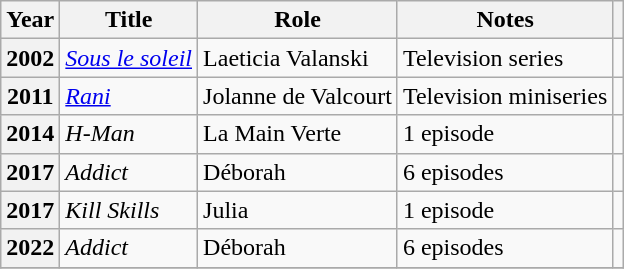<table class="wikitable plainrowheaders sortable" style="margin-right: 0;">
<tr>
<th scope="col">Year</th>
<th scope="col">Title</th>
<th scope="col">Role</th>
<th scope="col" class="unsortable">Notes</th>
<th scope="col" class="unsortable"></th>
</tr>
<tr>
<th scope="row">2002</th>
<td><em><a href='#'>Sous le soleil</a></em></td>
<td>Laeticia Valanski</td>
<td>Television series</td>
<td style="text-align:center;"></td>
</tr>
<tr>
<th scope="row">2011</th>
<td><a href='#'><em>Rani</em></a></td>
<td>Jolanne de Valcourt</td>
<td>Television miniseries</td>
<td style="text-align:center;"></td>
</tr>
<tr>
<th scope="row">2014</th>
<td><em>H-Man</em></td>
<td>La Main Verte</td>
<td>1 episode</td>
<td style="text-align:center;"></td>
</tr>
<tr>
<th scope="row">2017</th>
<td><em>Addict</em></td>
<td>Déborah</td>
<td>6 episodes</td>
<td style="text-align:center;"></td>
</tr>
<tr>
<th scope="row">2017</th>
<td><em>Kill Skills</em></td>
<td>Julia</td>
<td>1 episode</td>
<td style="text-align:center;"></td>
</tr>
<tr>
<th scope="row">2022</th>
<td><em>Addict</em></td>
<td>Déborah</td>
<td>6 episodes</td>
<td style="text-align:center;"></td>
</tr>
<tr>
</tr>
</table>
